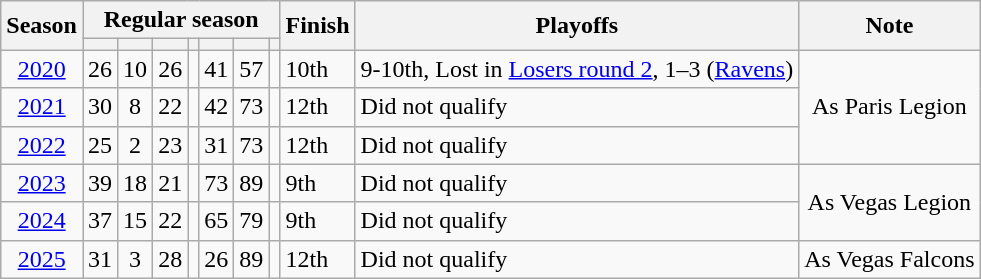<table class="wikitable" style="text-align:center;">
<tr>
<th rowspan="2">Season</th>
<th colspan="7">Regular season</th>
<th rowspan="2">Finish</th>
<th rowspan="2">Playoffs</th>
<th rowspan="2">Note</th>
</tr>
<tr>
<th></th>
<th></th>
<th></th>
<th></th>
<th></th>
<th></th>
<th></th>
</tr>
<tr>
<td><a href='#'>2020</a></td>
<td>26</td>
<td>10</td>
<td>26</td>
<td></td>
<td>41</td>
<td>57</td>
<td></td>
<td align=left>10th</td>
<td align=left>9-10th, Lost in <a href='#'>Losers round 2</a>, 1–3 (<a href='#'>Ravens</a>)</td>
<td rowspan="3">As Paris Legion</td>
</tr>
<tr>
<td><a href='#'>2021</a></td>
<td>30</td>
<td>8</td>
<td>22</td>
<td></td>
<td>42</td>
<td>73</td>
<td></td>
<td align=left>12th</td>
<td align=left>Did not qualify</td>
</tr>
<tr>
<td><a href='#'>2022</a></td>
<td>25</td>
<td>2</td>
<td>23</td>
<td></td>
<td>31</td>
<td>73</td>
<td></td>
<td align=left>12th</td>
<td align=left>Did not qualify</td>
</tr>
<tr>
<td><a href='#'>2023</a></td>
<td>39</td>
<td>18</td>
<td>21</td>
<td></td>
<td>73</td>
<td>89</td>
<td></td>
<td align=left>9th</td>
<td align=left>Did not qualify</td>
<td rowspan="2">As Vegas Legion</td>
</tr>
<tr>
<td><a href='#'>2024</a></td>
<td>37</td>
<td>15</td>
<td>22</td>
<td></td>
<td>65</td>
<td>79</td>
<td></td>
<td align=left>9th</td>
<td align=left>Did not qualify</td>
</tr>
<tr>
<td><a href='#'>2025</a></td>
<td>31</td>
<td>3</td>
<td>28</td>
<td></td>
<td>26</td>
<td>89</td>
<td></td>
<td align=left>12th</td>
<td align=left>Did not qualify</td>
<td rowspan="1">As Vegas Falcons</td>
</tr>
</table>
